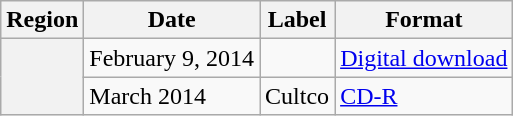<table class="wikitable plainrowheaders">
<tr>
<th scope="col">Region</th>
<th scope="col">Date</th>
<th scope="col">Label</th>
<th scope="col">Format</th>
</tr>
<tr>
<th scope="row" rowspan="2"></th>
<td>February 9, 2014</td>
<td></td>
<td><a href='#'>Digital download</a></td>
</tr>
<tr>
<td>March 2014</td>
<td>Cultco</td>
<td><a href='#'>CD-R</a></td>
</tr>
</table>
